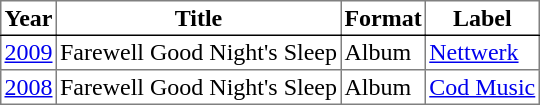<table border=1 cellpadding=2 style="border-collapse:collapse;">
<tr style="border-bottom:1px solid black;">
<th>Year</th>
<th>Title</th>
<th>Format</th>
<th>Label</th>
</tr>
<tr>
<td><a href='#'>2009</a></td>
<td>Farewell Good Night's Sleep</td>
<td>Album</td>
<td><a href='#'>Nettwerk</a></td>
</tr>
<tr>
<td><a href='#'>2008</a></td>
<td>Farewell Good Night's Sleep</td>
<td>Album</td>
<td><a href='#'>Cod Music</a></td>
</tr>
</table>
